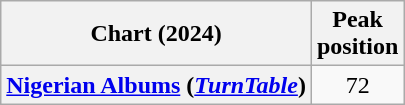<table class="wikitable plainrowheaders" style="text-align:center">
<tr>
<th scope="col">Chart (2024)</th>
<th scope="col">Peak<br>position</th>
</tr>
<tr>
<th scope="row"><a href='#'>Nigerian Albums</a> (<em><a href='#'>TurnTable</a></em>)</th>
<td>72</td>
</tr>
</table>
